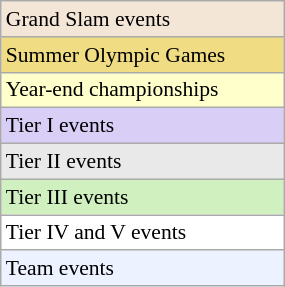<table class=wikitable style=font-size:90%;width:15%>
<tr style="background:#F3E6D7;">
<td>Grand Slam events</td>
</tr>
<tr style="background:#f0dc82;">
<td>Summer Olympic Games</td>
</tr>
<tr style="background:#ffc;">
<td>Year-end championships</td>
</tr>
<tr style="background:#d8cef6;">
<td>Tier I events</td>
</tr>
<tr style="background:#e9e9e9;">
<td>Tier II events</td>
</tr>
<tr style="background:#d0f0c0;">
<td>Tier III events</td>
</tr>
<tr style="background:#fff;">
<td>Tier IV and V events</td>
</tr>
<tr style="background:#ecf2ff;">
<td>Team events</td>
</tr>
</table>
